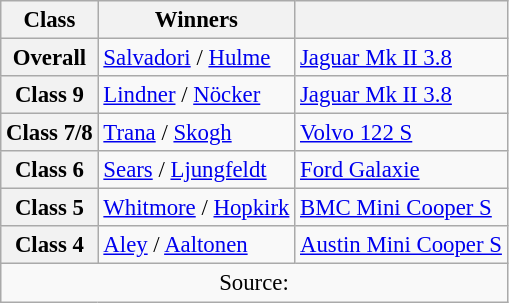<table class="wikitable" style="font-size: 95%">
<tr>
<th>Class</th>
<th>Winners</th>
<th></th>
</tr>
<tr>
<th>Overall</th>
<td><a href='#'>Salvadori</a> / <a href='#'>Hulme</a></td>
<td><a href='#'>Jaguar Mk II 3.8</a></td>
</tr>
<tr>
<th>Class 9</th>
<td><a href='#'>Lindner</a> / <a href='#'>Nöcker</a></td>
<td><a href='#'>Jaguar Mk II 3.8</a></td>
</tr>
<tr>
<th>Class 7/8</th>
<td><a href='#'>Trana</a> / <a href='#'>Skogh</a></td>
<td><a href='#'>Volvo 122 S</a></td>
</tr>
<tr>
<th>Class 6</th>
<td><a href='#'>Sears</a> / <a href='#'>Ljungfeldt</a></td>
<td><a href='#'>Ford Galaxie</a></td>
</tr>
<tr>
<th>Class 5</th>
<td><a href='#'>Whitmore</a> / <a href='#'>Hopkirk</a></td>
<td><a href='#'>BMC Mini Cooper S</a></td>
</tr>
<tr>
<th>Class 4</th>
<td><a href='#'>Aley</a> / <a href='#'>Aaltonen</a></td>
<td><a href='#'>Austin Mini Cooper S</a></td>
</tr>
<tr>
<td colspan="3" style="text-align:center;">Source:</td>
</tr>
</table>
